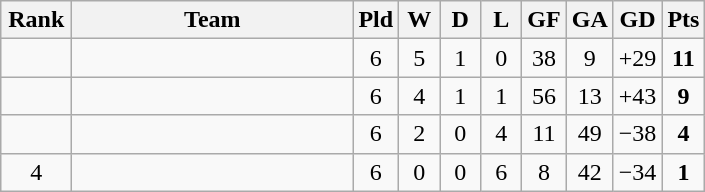<table class="wikitable" style="text-align: center">
<tr>
<th width=40>Rank</th>
<th width=180>Team</th>
<th width=20>Pld</th>
<th width=20>W</th>
<th width=20>D</th>
<th width=20>L</th>
<th width=20>GF</th>
<th width=20>GA</th>
<th width=20>GD</th>
<th width=20>Pts</th>
</tr>
<tr>
<td></td>
<td style="text-align:left;"></td>
<td>6</td>
<td>5</td>
<td>1</td>
<td>0</td>
<td>38</td>
<td>9</td>
<td>+29</td>
<td><strong>11</strong></td>
</tr>
<tr>
<td></td>
<td style="text-align:left;"></td>
<td>6</td>
<td>4</td>
<td>1</td>
<td>1</td>
<td>56</td>
<td>13</td>
<td>+43</td>
<td><strong>9</strong></td>
</tr>
<tr>
<td></td>
<td style="text-align:left;"></td>
<td>6</td>
<td>2</td>
<td>0</td>
<td>4</td>
<td>11</td>
<td>49</td>
<td>−38</td>
<td><strong>4</strong></td>
</tr>
<tr>
<td>4</td>
<td style="text-align:left;"></td>
<td>6</td>
<td>0</td>
<td>0</td>
<td>6</td>
<td>8</td>
<td>42</td>
<td>−34</td>
<td><strong>1</strong></td>
</tr>
</table>
